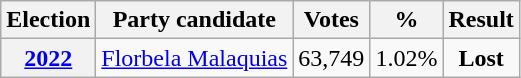<table class="wikitable" style="text-align:center">
<tr>
<th>Election</th>
<th>Party candidate</th>
<th><strong>Votes</strong></th>
<th><strong>%</strong></th>
<th>Result</th>
</tr>
<tr>
<th><a href='#'>2022</a></th>
<td><a href='#'>Florbela Malaquias</a></td>
<td>63,749</td>
<td>1.02%</td>
<td><strong>Lost</strong> </td>
</tr>
</table>
